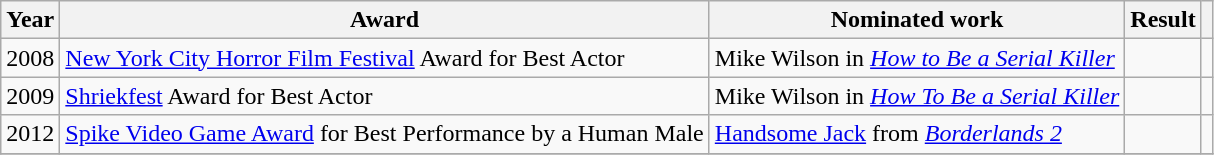<table class="wikitable sortable">
<tr>
<th>Year</th>
<th>Award</th>
<th>Nominated work</th>
<th>Result</th>
<th class="unsortable"></th>
</tr>
<tr>
<td>2008</td>
<td><a href='#'>New York City Horror Film Festival</a> Award for Best Actor</td>
<td>Mike Wilson in <em><a href='#'>How to Be a Serial Killer</a></em></td>
<td></td>
<td style="text-align:center;"></td>
</tr>
<tr>
<td>2009</td>
<td><a href='#'>Shriekfest</a> Award for Best Actor</td>
<td>Mike Wilson in <em><a href='#'>How To Be a Serial Killer</a></em></td>
<td></td>
<td style="text-align:center;"></td>
</tr>
<tr>
<td>2012</td>
<td><a href='#'>Spike Video Game Award</a> for Best Performance by a Human Male</td>
<td><a href='#'>Handsome Jack</a> from <em><a href='#'>Borderlands 2</a></em></td>
<td></td>
<td style="text-align:center;"></td>
</tr>
<tr>
</tr>
</table>
